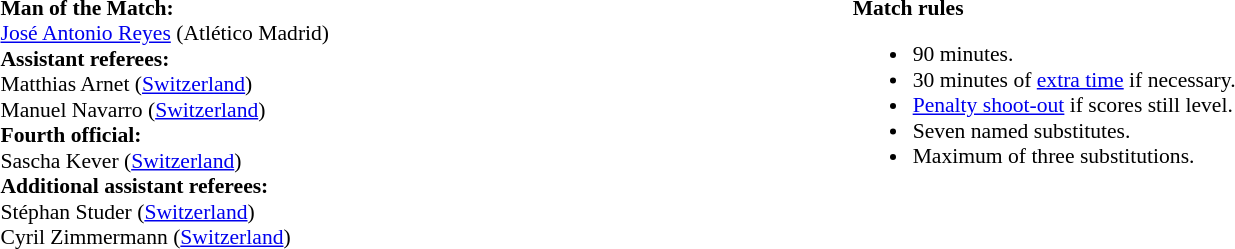<table width=100% style="font-size: 90%">
<tr>
<td><br><strong>Man of the Match:</strong>
<br><a href='#'>José Antonio Reyes</a> (Atlético Madrid)<br><strong>Assistant referees:</strong>
<br>Matthias Arnet (<a href='#'>Switzerland</a>)
<br>Manuel Navarro (<a href='#'>Switzerland</a>)
<br><strong>Fourth official:</strong>
<br>Sascha Kever (<a href='#'>Switzerland</a>)
<br><strong>Additional assistant referees:</strong>
<br>Stéphan Studer (<a href='#'>Switzerland</a>)
<br>Cyril Zimmermann (<a href='#'>Switzerland</a>)</td>
<td width=55% valign=top><br><strong>Match rules</strong><ul><li>90 minutes.</li><li>30 minutes of <a href='#'>extra time</a> if necessary.</li><li><a href='#'>Penalty shoot-out</a> if scores still level.</li><li>Seven named substitutes.</li><li>Maximum of three substitutions.</li></ul></td>
</tr>
</table>
